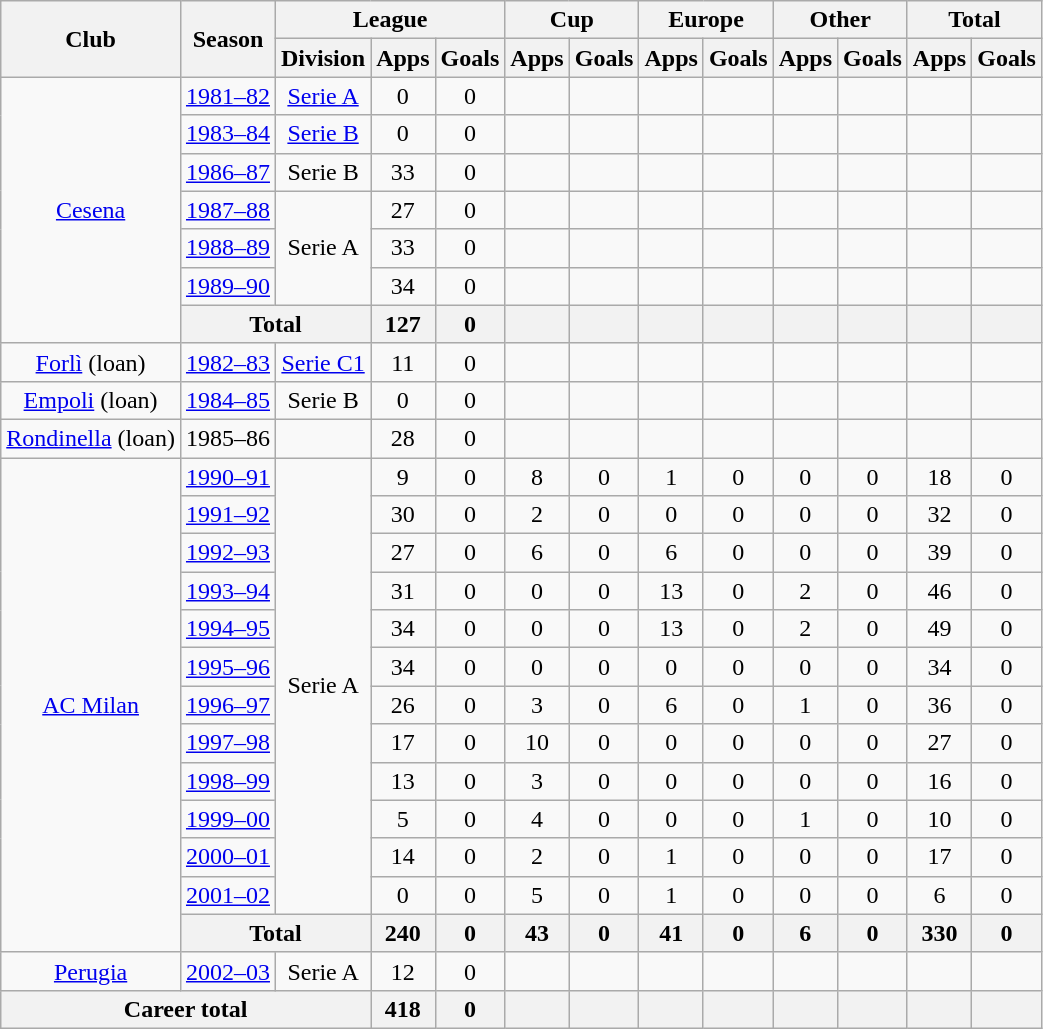<table class="wikitable" style="text-align:center">
<tr>
<th rowspan="2">Club</th>
<th rowspan="2">Season</th>
<th colspan="3">League</th>
<th colspan="2">Cup</th>
<th colspan="2">Europe</th>
<th colspan="2">Other</th>
<th colspan="2">Total</th>
</tr>
<tr>
<th>Division</th>
<th>Apps</th>
<th>Goals</th>
<th>Apps</th>
<th>Goals</th>
<th>Apps</th>
<th>Goals</th>
<th>Apps</th>
<th>Goals</th>
<th>Apps</th>
<th>Goals</th>
</tr>
<tr>
<td rowspan="7"><a href='#'>Cesena</a></td>
<td><a href='#'>1981–82</a></td>
<td><a href='#'>Serie A</a></td>
<td>0</td>
<td>0</td>
<td></td>
<td></td>
<td></td>
<td></td>
<td></td>
<td></td>
<td></td>
<td></td>
</tr>
<tr>
<td><a href='#'>1983–84</a></td>
<td><a href='#'>Serie B</a></td>
<td>0</td>
<td>0</td>
<td></td>
<td></td>
<td></td>
<td></td>
<td></td>
<td></td>
<td></td>
<td></td>
</tr>
<tr>
<td><a href='#'>1986–87</a></td>
<td>Serie B</td>
<td>33</td>
<td>0</td>
<td></td>
<td></td>
<td></td>
<td></td>
<td></td>
<td></td>
<td></td>
<td></td>
</tr>
<tr>
<td><a href='#'>1987–88</a></td>
<td rowspan="3">Serie A</td>
<td>27</td>
<td>0</td>
<td></td>
<td></td>
<td></td>
<td></td>
<td></td>
<td></td>
<td></td>
<td></td>
</tr>
<tr>
<td><a href='#'>1988–89</a></td>
<td>33</td>
<td>0</td>
<td></td>
<td></td>
<td></td>
<td></td>
<td></td>
<td></td>
<td></td>
<td></td>
</tr>
<tr>
<td><a href='#'>1989–90</a></td>
<td>34</td>
<td>0</td>
<td></td>
<td></td>
<td></td>
<td></td>
<td></td>
<td></td>
<td></td>
<td></td>
</tr>
<tr>
<th colspan="2">Total</th>
<th>127</th>
<th>0</th>
<th></th>
<th></th>
<th></th>
<th></th>
<th></th>
<th></th>
<th></th>
<th></th>
</tr>
<tr>
<td><a href='#'>Forlì</a> (loan)</td>
<td><a href='#'>1982–83</a></td>
<td><a href='#'>Serie C1</a></td>
<td>11</td>
<td>0</td>
<td></td>
<td></td>
<td></td>
<td></td>
<td></td>
<td></td>
<td></td>
<td></td>
</tr>
<tr>
<td><a href='#'>Empoli</a> (loan)</td>
<td><a href='#'>1984–85</a></td>
<td>Serie B</td>
<td>0</td>
<td>0</td>
<td></td>
<td></td>
<td></td>
<td></td>
<td></td>
<td></td>
<td></td>
<td></td>
</tr>
<tr>
<td><a href='#'>Rondinella</a> (loan)</td>
<td>1985–86</td>
<td></td>
<td>28</td>
<td>0</td>
<td></td>
<td></td>
<td></td>
<td></td>
<td></td>
<td></td>
<td></td>
<td></td>
</tr>
<tr>
<td rowspan="13"><a href='#'>AC Milan</a></td>
<td><a href='#'>1990–91</a></td>
<td rowspan="12">Serie A</td>
<td>9</td>
<td>0</td>
<td>8</td>
<td>0</td>
<td>1</td>
<td>0</td>
<td>0</td>
<td>0</td>
<td>18</td>
<td>0</td>
</tr>
<tr>
<td><a href='#'>1991–92</a></td>
<td>30</td>
<td>0</td>
<td>2</td>
<td>0</td>
<td>0</td>
<td>0</td>
<td>0</td>
<td>0</td>
<td>32</td>
<td>0</td>
</tr>
<tr>
<td><a href='#'>1992–93</a></td>
<td>27</td>
<td>0</td>
<td>6</td>
<td>0</td>
<td>6</td>
<td>0</td>
<td>0</td>
<td>0</td>
<td>39</td>
<td>0</td>
</tr>
<tr>
<td><a href='#'>1993–94</a></td>
<td>31</td>
<td>0</td>
<td>0</td>
<td>0</td>
<td>13</td>
<td>0</td>
<td>2</td>
<td>0</td>
<td>46</td>
<td>0</td>
</tr>
<tr>
<td><a href='#'>1994–95</a></td>
<td>34</td>
<td>0</td>
<td>0</td>
<td>0</td>
<td>13</td>
<td>0</td>
<td>2</td>
<td>0</td>
<td>49</td>
<td>0</td>
</tr>
<tr>
<td><a href='#'>1995–96</a></td>
<td>34</td>
<td>0</td>
<td>0</td>
<td>0</td>
<td>0</td>
<td>0</td>
<td>0</td>
<td>0</td>
<td>34</td>
<td>0</td>
</tr>
<tr>
<td><a href='#'>1996–97</a></td>
<td>26</td>
<td>0</td>
<td>3</td>
<td>0</td>
<td>6</td>
<td>0</td>
<td>1</td>
<td>0</td>
<td>36</td>
<td>0</td>
</tr>
<tr>
<td><a href='#'>1997–98</a></td>
<td>17</td>
<td>0</td>
<td>10</td>
<td>0</td>
<td>0</td>
<td>0</td>
<td>0</td>
<td>0</td>
<td>27</td>
<td>0</td>
</tr>
<tr>
<td><a href='#'>1998–99</a></td>
<td>13</td>
<td>0</td>
<td>3</td>
<td>0</td>
<td>0</td>
<td>0</td>
<td>0</td>
<td>0</td>
<td>16</td>
<td>0</td>
</tr>
<tr>
<td><a href='#'>1999–00</a></td>
<td>5</td>
<td>0</td>
<td>4</td>
<td>0</td>
<td>0</td>
<td>0</td>
<td>1</td>
<td>0</td>
<td>10</td>
<td>0</td>
</tr>
<tr>
<td><a href='#'>2000–01</a></td>
<td>14</td>
<td>0</td>
<td>2</td>
<td>0</td>
<td>1</td>
<td>0</td>
<td>0</td>
<td>0</td>
<td>17</td>
<td>0</td>
</tr>
<tr>
<td><a href='#'>2001–02</a></td>
<td>0</td>
<td>0</td>
<td>5</td>
<td>0</td>
<td>1</td>
<td>0</td>
<td>0</td>
<td>0</td>
<td>6</td>
<td>0</td>
</tr>
<tr>
<th colspan="2">Total</th>
<th>240</th>
<th>0</th>
<th>43</th>
<th>0</th>
<th>41</th>
<th>0</th>
<th>6</th>
<th>0</th>
<th>330</th>
<th>0</th>
</tr>
<tr>
<td><a href='#'>Perugia</a></td>
<td><a href='#'>2002–03</a></td>
<td>Serie A</td>
<td>12</td>
<td>0</td>
<td></td>
<td></td>
<td></td>
<td></td>
<td></td>
<td></td>
<td></td>
<td></td>
</tr>
<tr>
<th colspan="3">Career total</th>
<th>418</th>
<th>0</th>
<th></th>
<th></th>
<th></th>
<th></th>
<th></th>
<th></th>
<th></th>
<th></th>
</tr>
</table>
